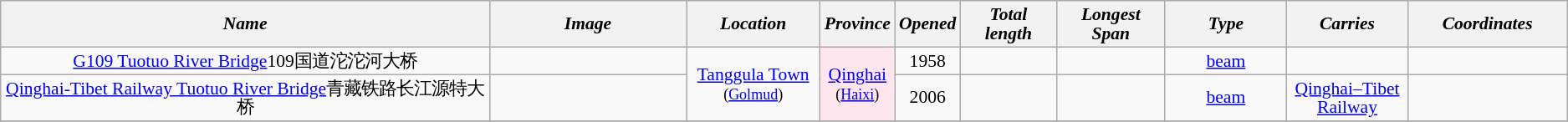<table class="wikitable sortable" style="cell-padding:1.5; font-size:90%; text-align:center; line-height:1.05">
<tr>
<th><em>Name</em></th>
<th class="unsortable" scope="col" style="width:150px;"><em>Image</em></th>
<th +"align=bottom" width="100"><em>Location</em></th>
<th +"align=bottom"><em>Province</em></th>
<th +"align=bottom" data-sort-type="number"><em>Opened</em></th>
<th data-sort-type="number"><em>Total length</em></th>
<th data-sort-type="number"><em>Longest Span</em></th>
<th width="90"><em>Type</em></th>
<th +"align=bottom" class="unsortable" style="width:90px"><em>Carries</em></th>
<th scope="col" style="width:120px;"><em>Coordinates</em></th>
</tr>
<tr>
<td><a href='#'>G109 Tuotuo River Bridge</a>109国道沱沱河大桥</td>
<td></td>
<td rowspan="2"><a href='#'>Tanggula Town</a><br><small>(<a href='#'>Golmud</a>)</small></td>
<td style="background:#FFE6EE" rowspan=2><a href='#'>Qinghai</a><br><small>(<a href='#'>Haixi</a>)</small></td>
<td>1958<br></td>
<td></td>
<td></td>
<td><a href='#'>beam</a></td>
<td></td>
<td></td>
</tr>
<tr>
<td><a href='#'>Qinghai-Tibet Railway Tuotuo River Bridge</a>青藏铁路长江源特大桥</td>
<td></td>
<td>2006<br></td>
<td></td>
<td></td>
<td><a href='#'>beam</a></td>
<td><a href='#'>Qinghai–Tibet Railway</a></td>
<td></td>
</tr>
<tr>
</tr>
</table>
